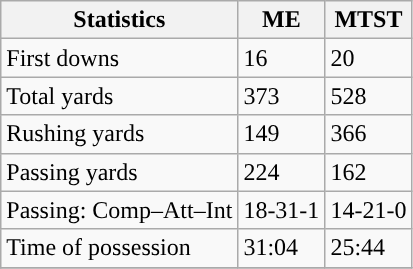<table class="wikitable" style="float: left;">
<tr>
<th>Statistics</th>
<th>ME</th>
<th>MTST</th>
</tr>
<tr>
<td>First downs</td>
<td>16</td>
<td>20</td>
</tr>
<tr>
<td>Total yards</td>
<td>373</td>
<td>528</td>
</tr>
<tr>
<td>Rushing yards</td>
<td>149</td>
<td>366</td>
</tr>
<tr>
<td>Passing yards</td>
<td>224</td>
<td>162</td>
</tr>
<tr>
<td>Passing: Comp–Att–Int</td>
<td>18-31-1</td>
<td>14-21-0</td>
</tr>
<tr>
<td>Time of possession</td>
<td>31:04</td>
<td>25:44</td>
</tr>
<tr>
</tr>
</table>
